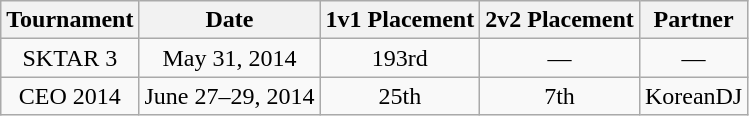<table class="wikitable" style="text-align:center">
<tr>
<th>Tournament</th>
<th>Date</th>
<th>1v1 Placement</th>
<th>2v2 Placement</th>
<th>Partner</th>
</tr>
<tr>
<td>SKTAR 3</td>
<td>May 31, 2014</td>
<td>193rd</td>
<td>—</td>
<td>—</td>
</tr>
<tr>
<td>CEO 2014</td>
<td>June 27–29, 2014</td>
<td>25th</td>
<td>7th</td>
<td>KoreanDJ</td>
</tr>
</table>
